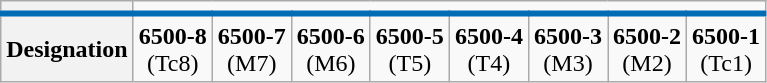<table class="wikitable" style="text-align:center">
<tr style="border-bottom: 4px solid #006CB6">
<th></th>
<td colspan="8"> </td>
</tr>
<tr>
<th>Designation</th>
<td><strong>6500-8</strong><br>(Tc8)</td>
<td><strong>6500-7</strong><br>(M7)</td>
<td><strong>6500-6</strong><br>(M6)</td>
<td><strong>6500-5</strong><br>(T5)</td>
<td><strong>6500-4</strong><br>(T4)</td>
<td><strong>6500-3</strong><br>(M3)</td>
<td><strong>6500-2</strong><br>(M2)</td>
<td><strong>6500-1</strong><br>(Tc1)</td>
</tr>
</table>
